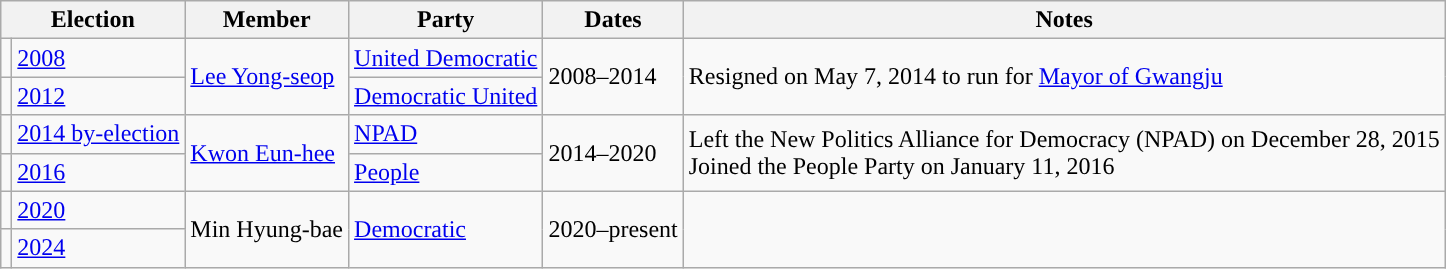<table class="wikitable">
<tr>
<th colspan="2">Election</th>
<th>Member</th>
<th>Party</th>
<th>Dates</th>
<th>Notes</th>
</tr>
<tr>
<td></td>
<td><a href='#'>2008</a></td>
<td rowspan="2"><a href='#'>Lee Yong-seop</a></td>
<td><a href='#'>United Democratic</a></td>
<td rowspan="2">2008–2014</td>
<td rowspan="2">Resigned on May 7, 2014 to run for <a href='#'>Mayor of Gwangju</a></td>
</tr>
<tr>
<td></td>
<td><a href='#'>2012</a></td>
<td><a href='#'>Democratic United</a></td>
</tr>
<tr>
<td></td>
<td><a href='#'>2014 by-election</a></td>
<td rowspan="2"><a href='#'>Kwon Eun-hee</a></td>
<td><a href='#'>NPAD</a></td>
<td rowspan="2">2014–2020</td>
<td rowspan="2">Left the New Politics Alliance for Democracy (NPAD) on December 28, 2015<br>Joined the People Party on January 11, 2016</td>
</tr>
<tr>
<td></td>
<td><a href='#'>2016</a></td>
<td><a href='#'>People</a></td>
</tr>
<tr>
<td></td>
<td><a href='#'>2020</a></td>
<td rowspan="2">Min Hyung-bae</td>
<td rowspan="2"><a href='#'>Democratic</a></td>
<td rowspan="2">2020–present</td>
<td rowspan="2"></td>
</tr>
<tr>
<td></td>
<td><a href='#'>2024</a></td>
</tr>
</table>
